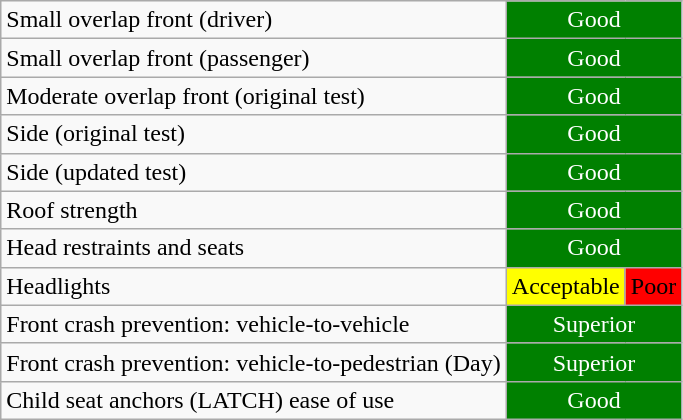<table class="wikitable">
<tr>
<td>Small overlap front (driver)</td>
<td colspan="2" style="text-align:center;color:white;background:green">Good</td>
</tr>
<tr>
<td>Small overlap front (passenger)</td>
<td colspan="2" style="text-align:center;color:white;background:green">Good</td>
</tr>
<tr>
<td>Moderate overlap front (original test)</td>
<td colspan="2" style="text-align:center;color:white;background:green">Good</td>
</tr>
<tr>
<td>Side (original test)</td>
<td colspan="2" style="text-align:center;color:white;background:green">Good</td>
</tr>
<tr>
<td>Side (updated test)</td>
<td colspan="2" style="text-align:center;color:white;background:green">Good</td>
</tr>
<tr>
<td>Roof strength</td>
<td colspan="2" style="text-align:center;color:white;background:green">Good</td>
</tr>
<tr>
<td>Head restraints and seats</td>
<td colspan="2" style="text-align:center;color:white;background:green">Good</td>
</tr>
<tr>
<td>Headlights</td>
<td style="text-align:center;color:black;background:yellow">Acceptable</td>
<td style="text-align:center;color:black;background:red">Poor</td>
</tr>
<tr>
<td>Front crash prevention: vehicle-to-vehicle</td>
<td colspan="2" style="text-align:center;color:white;background:green">Superior</td>
</tr>
<tr>
<td>Front crash prevention: vehicle-to-pedestrian (Day)</td>
<td colspan="2" style="text-align:center;color:white;background:green">Superior</td>
</tr>
<tr>
<td>Child seat anchors (LATCH) ease of use</td>
<td colspan="2" style="text-align:center;color:white;background:green">Good</td>
</tr>
</table>
